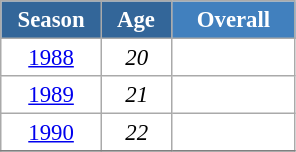<table class="wikitable" style="font-size:95%; text-align:center; border:grey solid 1px; border-collapse:collapse; background:#ffffff;">
<tr>
<th style="background-color:#369; color:white; width:60px;"> Season </th>
<th style="background-color:#369; color:white; width:40px;"> Age </th>
<th style="background-color:#4180be; color:white; width:75px;">Overall</th>
</tr>
<tr>
<td><a href='#'>1988</a></td>
<td><em>20</em></td>
<td></td>
</tr>
<tr>
<td><a href='#'>1989</a></td>
<td><em>21</em></td>
<td></td>
</tr>
<tr>
<td><a href='#'>1990</a></td>
<td><em>22</em></td>
<td></td>
</tr>
<tr>
</tr>
</table>
